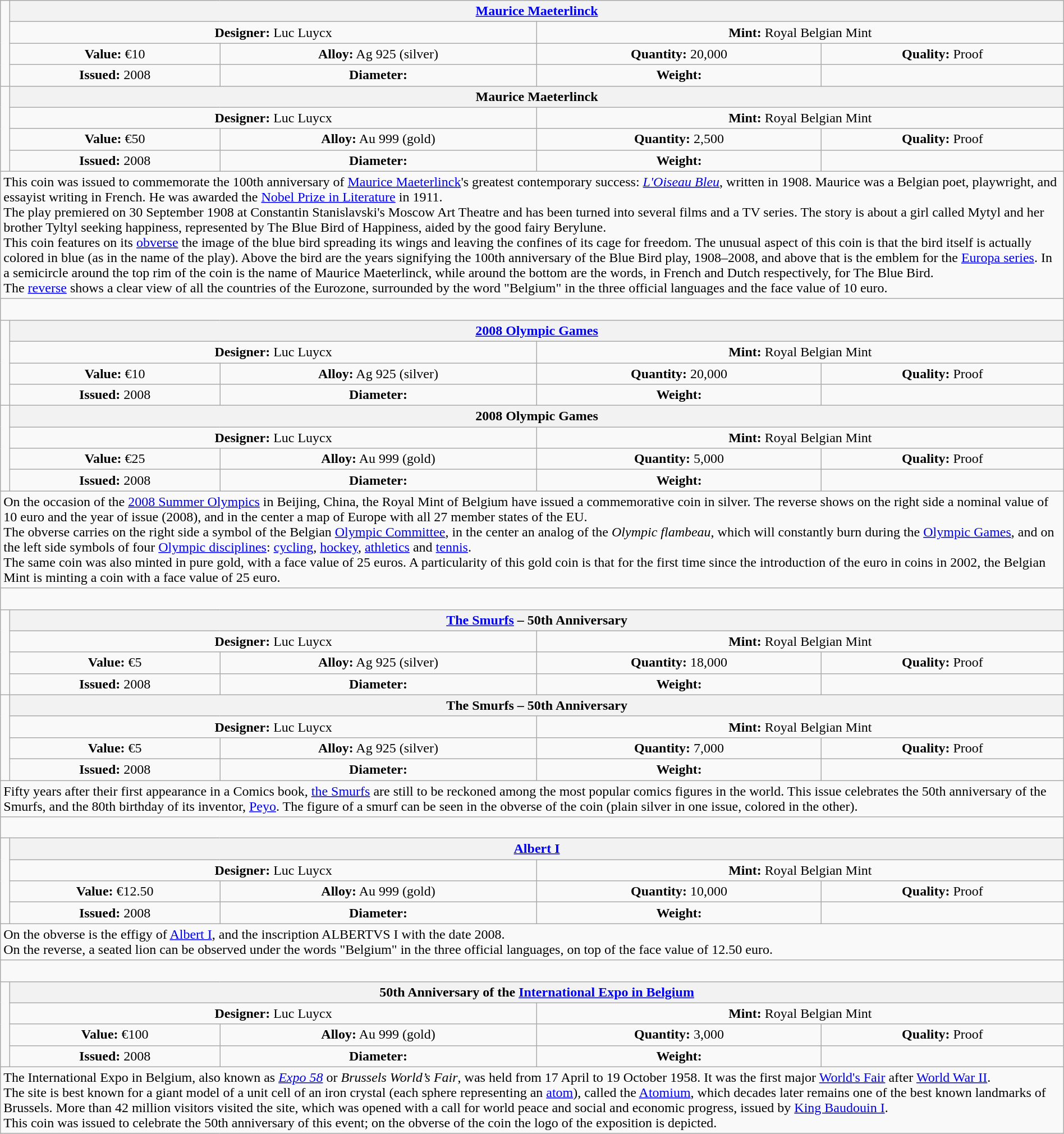<table class="wikitable" style="width:100%;">
<tr>
<td rowspan="4"  style="width:330px; white-space:nowrap;"> </td>
<th scope=col colspan="4"  style="text-align:center"><a href='#'>Maurice Maeterlinck</a></th>
</tr>
<tr style="text-align:center;">
<td colspan="2"  style="width:50%; "><strong>Designer:</strong> Luc Luycx</td>
<td colspan="2"  style="width:50%; "><strong>Mint:</strong> Royal Belgian Mint</td>
</tr>
<tr>
<td align=center><strong>Value:</strong> €10</td>
<td align=center><strong>Alloy:</strong> Ag 925 (silver)</td>
<td align=center><strong>Quantity:</strong> 20,000</td>
<td align=center><strong>Quality:</strong> Proof</td>
</tr>
<tr>
<td align=center><strong>Issued:</strong> 2008</td>
<td align=center><strong>Diameter:</strong> </td>
<td align=center><strong>Weight:</strong> </td>
<td align=center></td>
</tr>
<tr>
<td rowspan="4"> </td>
<th scope=col colspan="4"  style="text-align:center">Maurice Maeterlinck</th>
</tr>
<tr style="text-align:center;">
<td colspan="2"  style="width:50%; "><strong>Designer:</strong> Luc Luycx</td>
<td colspan="2"  style="width:50%; "><strong>Mint:</strong> Royal Belgian Mint</td>
</tr>
<tr>
<td align=center><strong>Value:</strong> €50</td>
<td align=center><strong>Alloy:</strong> Au 999 (gold)</td>
<td align=center><strong>Quantity:</strong> 2,500</td>
<td align=center><strong>Quality:</strong> Proof</td>
</tr>
<tr>
<td align=center><strong>Issued:</strong> 2008</td>
<td align=center><strong>Diameter:</strong> </td>
<td align=center><strong>Weight:</strong> </td>
<td align=center></td>
</tr>
<tr>
<td colspan="5" style="text-align:left;">This coin was issued to commemorate the 100th anniversary of <a href='#'>Maurice Maeterlinck</a>'s greatest contemporary success: <em><a href='#'>L'Oiseau Bleu</a></em>, written in 1908. Maurice was a Belgian poet, playwright, and essayist writing in French. He was awarded the <a href='#'>Nobel Prize in Literature</a> in 1911.<br>The play premiered on 30 September 1908 at Constantin Stanislavski's Moscow Art Theatre and has been turned into several films and a TV series. The story is about a girl called Mytyl and her brother Tyltyl seeking happiness, represented by The Blue Bird of Happiness, aided by the good fairy Berylune.<br>This coin features on its <a href='#'>obverse</a> the image of the blue bird spreading its wings and leaving the confines of its cage for freedom. The unusual aspect of this coin is that the bird itself is actually colored in blue (as in the name of the play). Above the bird are the years signifying the 100th anniversary of the Blue Bird play, 1908–2008, and above that is the emblem for the <a href='#'>Europa series</a>. In a semicircle around the top rim of the coin is the name of Maurice Maeterlinck, while around the bottom are the words, in French and Dutch respectively, for The Blue Bird.<br>The <a href='#'>reverse</a> shows a clear view of all the countries of the Eurozone, surrounded by the word "Belgium" in the three official languages and the face value of 10 euro.</td>
</tr>
<tr>
<td colspan="5" style="text-align:left;"> </td>
</tr>
<tr>
<td rowspan="4"> </td>
<th scope=col colspan="4"  style="text-align:center"><a href='#'>2008 Olympic Games</a></th>
</tr>
<tr style="text-align:center;">
<td colspan="2"  style="width:50%; "><strong>Designer:</strong> Luc Luycx</td>
<td colspan="2"  style="width:50%; "><strong>Mint:</strong> Royal Belgian Mint</td>
</tr>
<tr>
<td align=center><strong>Value:</strong> €10</td>
<td align=center><strong>Alloy:</strong> Ag 925 (silver)</td>
<td align=center><strong>Quantity:</strong> 20,000</td>
<td align=center><strong>Quality:</strong> Proof</td>
</tr>
<tr>
<td align=center><strong>Issued:</strong> 2008</td>
<td align=center><strong>Diameter:</strong> </td>
<td align=center><strong>Weight:</strong> </td>
<td align=center></td>
</tr>
<tr>
<td rowspan="4"> </td>
<th scope=col colspan="4"  style="text-align:center">2008 Olympic Games</th>
</tr>
<tr style="text-align:center;">
<td colspan="2"  style="width:50%; "><strong>Designer:</strong> Luc Luycx</td>
<td colspan="2"  style="width:50%; "><strong>Mint:</strong> Royal Belgian Mint</td>
</tr>
<tr>
<td align=center><strong>Value:</strong> €25</td>
<td align=center><strong>Alloy:</strong> Au 999 (gold)</td>
<td align=center><strong>Quantity:</strong> 5,000</td>
<td align=center><strong>Quality:</strong> Proof</td>
</tr>
<tr>
<td align=center><strong>Issued:</strong> 2008</td>
<td align=center><strong>Diameter:</strong> </td>
<td align=center><strong>Weight:</strong> </td>
<td align=center></td>
</tr>
<tr>
<td colspan="5" style="text-align:left;">On the occasion of the <a href='#'>2008 Summer Olympics</a> in Beijing, China, the Royal Mint of Belgium have issued a commemorative coin in silver. The reverse shows on the right side a nominal value of 10 euro and the year of issue (2008), and in the center a map of Europe with all 27 member states of the EU.<br>The obverse carries on the right side a symbol of the Belgian <a href='#'>Olympic Committee</a>, in the center an analog of the <em>Olympic flambeau</em>, which will constantly burn during the <a href='#'>Olympic Games</a>, and on the left side symbols of four <a href='#'>Olympic disciplines</a>: <a href='#'>cycling</a>, <a href='#'>hockey</a>, <a href='#'>athletics</a> and <a href='#'>tennis</a>.<br>The same coin was also minted in pure gold, with a face value of 25 euros. A particularity of this gold coin is that for the first time since the introduction of the euro in coins in 2002, the Belgian Mint is minting a coin with a face value of 25 euro.</td>
</tr>
<tr>
<td colspan="5" style="text-align:left;"> </td>
</tr>
<tr>
<td rowspan="4"> </td>
<th scope=col colspan="4"  style="text-align:center"><a href='#'>The Smurfs</a> – 50th Anniversary</th>
</tr>
<tr style="text-align:center;">
<td colspan="2"  style="width:50%; "><strong>Designer:</strong> Luc Luycx</td>
<td colspan="2"  style="width:50%; "><strong>Mint:</strong> Royal Belgian Mint</td>
</tr>
<tr>
<td align=center><strong>Value:</strong> €5</td>
<td align=center><strong>Alloy:</strong> Ag 925 (silver)</td>
<td align=center><strong>Quantity:</strong> 18,000</td>
<td align=center><strong>Quality:</strong> Proof</td>
</tr>
<tr>
<td align=center><strong>Issued:</strong> 2008</td>
<td align=center><strong>Diameter:</strong> </td>
<td align=center><strong>Weight:</strong> </td>
<td align=center></td>
</tr>
<tr>
<td rowspan="4"></td>
<th scope=col colspan="4"  style="text-align:center">The Smurfs – 50th Anniversary</th>
</tr>
<tr style="text-align:center;">
<td colspan="2"  style="width:50%; "><strong>Designer:</strong> Luc Luycx</td>
<td colspan="2"  style="width:50%; "><strong>Mint:</strong> Royal Belgian Mint</td>
</tr>
<tr>
<td align=center><strong>Value:</strong> €5</td>
<td align=center><strong>Alloy:</strong> Ag 925 (silver)</td>
<td align=center><strong>Quantity:</strong> 7,000</td>
<td align=center><strong>Quality:</strong> Proof</td>
</tr>
<tr>
<td align=center><strong>Issued:</strong> 2008</td>
<td align=center><strong>Diameter:</strong> </td>
<td align=center><strong>Weight:</strong> </td>
<td align=center></td>
</tr>
<tr>
<td colspan="5" style="text-align:left;">Fifty years after their first appearance in a Comics book, <a href='#'>the Smurfs</a> are still to be reckoned among the most popular comics figures in the world. This issue celebrates the 50th anniversary of the Smurfs, and the 80th birthday of its inventor, <a href='#'>Peyo</a>. The figure of a smurf can be seen in the obverse of the coin (plain silver in one issue, colored in the other).</td>
</tr>
<tr>
<td colspan="5" style="text-align:left;"> </td>
</tr>
<tr>
<td rowspan="4"> </td>
<th scope=col colspan="4"  style="text-align:center"><a href='#'>Albert I</a></th>
</tr>
<tr style="text-align:center;">
<td colspan="2"  style="width:50%; "><strong>Designer:</strong> Luc Luycx</td>
<td colspan="2"  style="width:50%; "><strong>Mint:</strong> Royal Belgian Mint</td>
</tr>
<tr>
<td align=center><strong>Value:</strong> €12.50</td>
<td align=center><strong>Alloy:</strong> Au 999 (gold)</td>
<td align=center><strong>Quantity:</strong> 10,000</td>
<td align=center><strong>Quality:</strong> Proof</td>
</tr>
<tr>
<td align=center><strong>Issued:</strong> 2008</td>
<td align=center><strong>Diameter:</strong> </td>
<td align=center><strong>Weight:</strong> </td>
<td align=center></td>
</tr>
<tr>
<td colspan="5" style="text-align:left;">On the obverse is the effigy of <a href='#'>Albert I</a>, and the inscription ALBERTVS I with the date 2008.<br>On the reverse, a seated lion can be observed under the words "Belgium" in the three official languages, on top of the face value of 12.50 euro.</td>
</tr>
<tr>
<td colspan="5" style="text-align:left;"> </td>
</tr>
<tr>
<td rowspan="4"> </td>
<th scope=col colspan="4"  style="text-align:center">50th Anniversary of the <a href='#'>International Expo in Belgium</a></th>
</tr>
<tr style="text-align:center;">
<td colspan="2"  style="width:50%; "><strong>Designer:</strong> Luc Luycx</td>
<td colspan="2"  style="width:50%; "><strong>Mint:</strong> Royal Belgian Mint</td>
</tr>
<tr>
<td align=center><strong>Value:</strong> €100</td>
<td align=center><strong>Alloy:</strong> Au 999 (gold)</td>
<td align=center><strong>Quantity:</strong> 3,000</td>
<td align=center><strong>Quality:</strong> Proof</td>
</tr>
<tr>
<td align=center><strong>Issued:</strong> 2008</td>
<td align=center><strong>Diameter:</strong> </td>
<td align=center><strong>Weight:</strong> </td>
<td align=center></td>
</tr>
<tr>
<td colspan="5" style="text-align:left;">The International Expo in Belgium, also known as <em><a href='#'>Expo 58</a></em> or <em>Brussels World’s Fair</em>, was held from 17 April to 19 October 1958. It was the first major <a href='#'>World's Fair</a> after <a href='#'>World War II</a>.<br>The site is best known for a giant model of a unit cell of an iron crystal (each sphere representing an <a href='#'>atom</a>), called the <a href='#'>Atomium</a>, which decades later remains one of the best known landmarks of Brussels. More than 42 million visitors visited the site, which was opened with a call for world peace and social and economic progress, issued by <a href='#'>King Baudouin I</a>.<br>This coin was issued to celebrate the 50th anniversary of this event; on the obverse of the coin the logo of the exposition is depicted.</td>
</tr>
</table>
